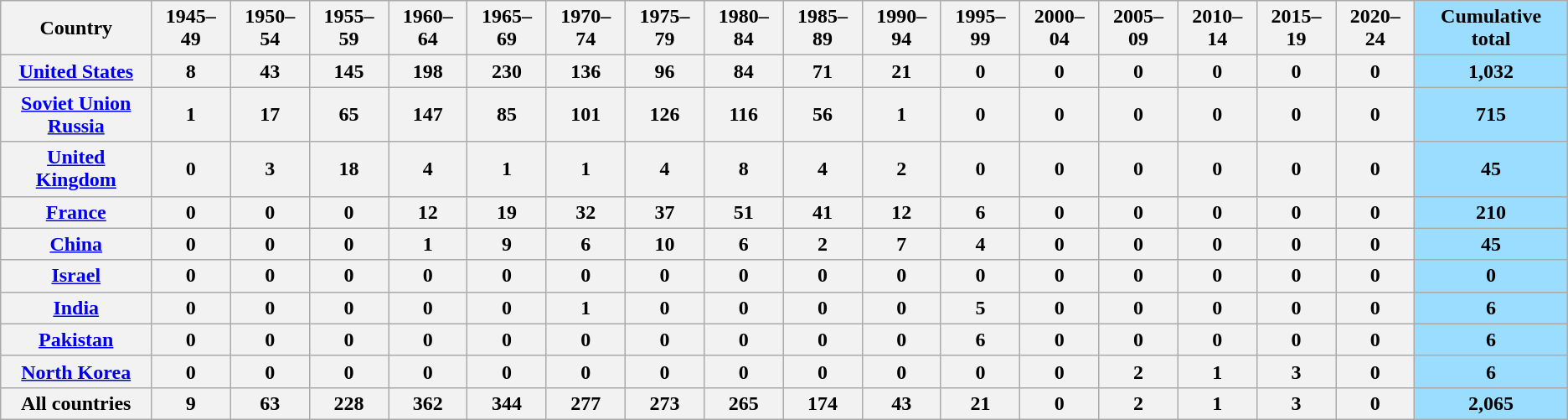<table class="wikitable sortable">
<tr>
<th>Country</th>
<th>1945–49</th>
<th>1950–54</th>
<th>1955–59</th>
<th>1960–64</th>
<th>1965–69</th>
<th>1970–74</th>
<th>1975–79</th>
<th>1980–84</th>
<th>1985–89</th>
<th>1990–94</th>
<th>1995–99</th>
<th>2000–04</th>
<th>2005–09</th>
<th>2010–14</th>
<th>2015–19</th>
<th>2020–24</th>
<th style="background:#9bddff;">Cumulative total<br></th>
</tr>
<tr>
<th> <a href='#'>United States</a></th>
<th>8</th>
<th>43</th>
<th>145</th>
<th>198</th>
<th>230</th>
<th>136</th>
<th>96</th>
<th>84</th>
<th>71</th>
<th>21</th>
<th>0</th>
<th>0</th>
<th>0</th>
<th>0</th>
<th>0</th>
<th>0</th>
<th style="background:#9bddff;">1,032</th>
</tr>
<tr>
<th> <a href='#'>Soviet Union</a><br> <a href='#'>Russia</a></th>
<th>1</th>
<th>17</th>
<th>65</th>
<th>147</th>
<th>85</th>
<th>101</th>
<th>126</th>
<th>116</th>
<th>56</th>
<th>1</th>
<th>0</th>
<th>0</th>
<th>0</th>
<th>0</th>
<th>0</th>
<th>0</th>
<th style="background:#9bddff;">715</th>
</tr>
<tr>
<th> <a href='#'>United Kingdom</a></th>
<th>0</th>
<th>3</th>
<th>18</th>
<th>4</th>
<th>1</th>
<th>1</th>
<th>4</th>
<th>8</th>
<th>4</th>
<th>2</th>
<th>0</th>
<th>0</th>
<th>0</th>
<th>0</th>
<th>0</th>
<th>0</th>
<th style="background:#9bddff;">45</th>
</tr>
<tr>
<th> <a href='#'>France</a></th>
<th>0</th>
<th>0</th>
<th>0</th>
<th>12</th>
<th>19</th>
<th>32</th>
<th>37</th>
<th>51</th>
<th>41</th>
<th>12</th>
<th>6</th>
<th>0</th>
<th>0</th>
<th>0</th>
<th>0</th>
<th>0</th>
<th style="background:#9bddff;">210</th>
</tr>
<tr>
<th> <a href='#'>China</a></th>
<th>0</th>
<th>0</th>
<th>0</th>
<th>1</th>
<th>9</th>
<th>6</th>
<th>10</th>
<th>6</th>
<th>2</th>
<th>7</th>
<th>4</th>
<th>0</th>
<th>0</th>
<th>0</th>
<th>0</th>
<th>0</th>
<th style="background:#9bddff;">45</th>
</tr>
<tr>
<th> <a href='#'>Israel</a></th>
<th>0</th>
<th>0</th>
<th>0</th>
<th>0</th>
<th>0</th>
<th>0</th>
<th>0</th>
<th>0</th>
<th>0</th>
<th>0</th>
<th>0</th>
<th>0</th>
<th>0</th>
<th>0</th>
<th>0</th>
<th>0</th>
<th style="background:#9bddff;">0</th>
</tr>
<tr>
<th> <a href='#'>India</a></th>
<th>0</th>
<th>0</th>
<th>0</th>
<th>0</th>
<th>0</th>
<th>1</th>
<th>0</th>
<th>0</th>
<th>0</th>
<th>0</th>
<th>5</th>
<th>0</th>
<th>0</th>
<th>0</th>
<th>0</th>
<th>0</th>
<th style="background:#9bddff;">6</th>
</tr>
<tr>
<th> <a href='#'>Pakistan</a></th>
<th>0</th>
<th>0</th>
<th>0</th>
<th>0</th>
<th>0</th>
<th>0</th>
<th>0</th>
<th>0</th>
<th>0</th>
<th>0</th>
<th>6</th>
<th>0</th>
<th>0</th>
<th>0</th>
<th>0</th>
<th>0</th>
<th style="background:#9bddff;">6</th>
</tr>
<tr>
<th> <a href='#'>North Korea</a></th>
<th>0</th>
<th>0</th>
<th>0</th>
<th>0</th>
<th>0</th>
<th>0</th>
<th>0</th>
<th>0</th>
<th>0</th>
<th>0</th>
<th>0</th>
<th>0</th>
<th>2</th>
<th>1</th>
<th>3</th>
<th>0</th>
<th style="background:#9bddff;">6</th>
</tr>
<tr>
<th>All countries</th>
<th>9</th>
<th>63</th>
<th>228</th>
<th>362</th>
<th>344</th>
<th>277</th>
<th>273</th>
<th>265</th>
<th>174</th>
<th>43</th>
<th>21</th>
<th>0</th>
<th>2</th>
<th>1</th>
<th>3</th>
<th>0</th>
<th style="background:#9bddff;">2,065</th>
</tr>
</table>
